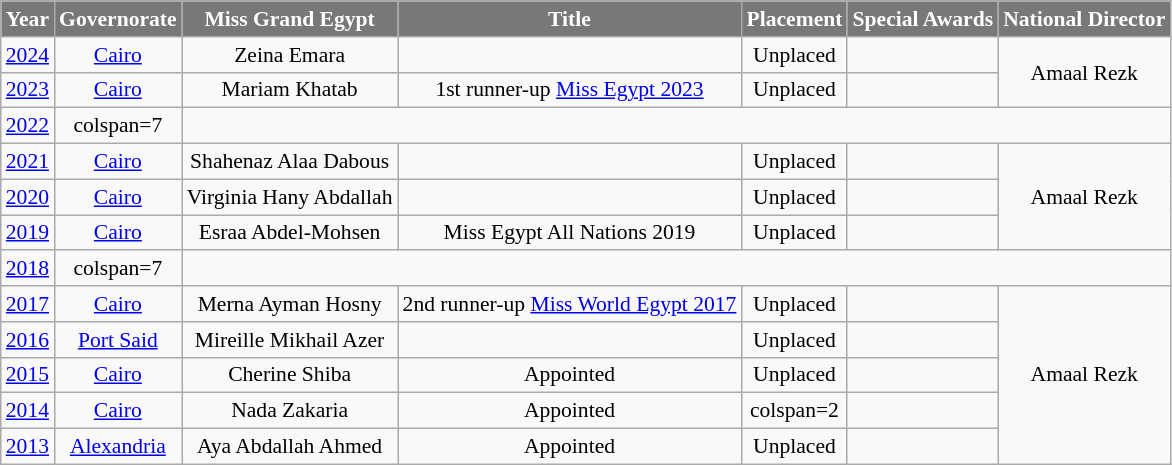<table class="wikitable" style="font-size: 90%; text-align:center">
<tr>
<th style="background-color:#787878;color:#FFFFFF;">Year</th>
<th style="background-color:#787878;color:#FFFFFF;">Governorate</th>
<th style="background-color:#787878;color:#FFFFFF;">Miss Grand Egypt</th>
<th style="background-color:#787878;color:#FFFFFF;">Title</th>
<th style="background-color:#787878;color:#FFFFFF;">Placement</th>
<th style="background-color:#787878;color:#FFFFFF;">Special Awards</th>
<th style="background-color:#787878;color:#FFFFFF;">National Director</th>
</tr>
<tr>
<td><a href='#'>2024</a></td>
<td><a href='#'>Cairo</a></td>
<td>Zeina Emara</td>
<td></td>
<td>Unplaced</td>
<td></td>
<td rowspan="2">Amaal Rezk</td>
</tr>
<tr>
<td><a href='#'>2023</a></td>
<td><a href='#'>Cairo</a></td>
<td>Mariam Khatab</td>
<td>1st runner-up <a href='#'>Miss Egypt 2023</a></td>
<td>Unplaced</td>
<td></td>
</tr>
<tr>
<td><a href='#'>2022</a></td>
<td>colspan=7</td>
</tr>
<tr>
<td><a href='#'>2021</a></td>
<td><a href='#'>Cairo</a></td>
<td>Shahenaz Alaa Dabous</td>
<td></td>
<td>Unplaced</td>
<td></td>
<td rowspan="3">Amaal Rezk</td>
</tr>
<tr>
<td><a href='#'>2020</a></td>
<td><a href='#'>Cairo</a></td>
<td>Virginia Hany Abdallah</td>
<td></td>
<td>Unplaced</td>
<td></td>
</tr>
<tr>
<td><a href='#'>2019</a></td>
<td><a href='#'>Cairo</a></td>
<td>Esraa Abdel-Mohsen</td>
<td>Miss Egypt All Nations 2019</td>
<td>Unplaced</td>
<td></td>
</tr>
<tr>
<td><a href='#'>2018</a></td>
<td>colspan=7</td>
</tr>
<tr>
<td><a href='#'>2017</a></td>
<td><a href='#'>Cairo</a></td>
<td>Merna Ayman Hosny</td>
<td>2nd runner-up <a href='#'>Miss World Egypt 2017</a></td>
<td>Unplaced</td>
<td></td>
<td rowspan="5">Amaal Rezk</td>
</tr>
<tr>
<td><a href='#'>2016</a></td>
<td><a href='#'>Port Said</a></td>
<td>Mireille Mikhail Azer</td>
<td></td>
<td>Unplaced</td>
<td></td>
</tr>
<tr>
<td><a href='#'>2015</a></td>
<td><a href='#'>Cairo</a></td>
<td>Cherine Shiba</td>
<td>Appointed</td>
<td>Unplaced</td>
<td></td>
</tr>
<tr>
<td><a href='#'>2014</a></td>
<td><a href='#'>Cairo</a></td>
<td>Nada Zakaria</td>
<td>Appointed</td>
<td>colspan=2 </td>
</tr>
<tr>
<td><a href='#'>2013</a></td>
<td><a href='#'>Alexandria</a></td>
<td>Aya Abdallah Ahmed</td>
<td>Appointed</td>
<td>Unplaced</td>
<td></td>
</tr>
</table>
